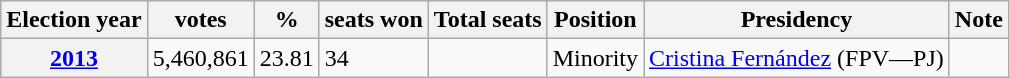<table class="wikitable">
<tr>
<th>Election year</th>
<th>votes</th>
<th>%</th>
<th>seats won</th>
<th>Total seats</th>
<th>Position</th>
<th>Presidency</th>
<th>Note</th>
</tr>
<tr>
<th><a href='#'>2013</a></th>
<td>5,460,861</td>
<td>23.81</td>
<td>34</td>
<td></td>
<td>Minority</td>
<td><a href='#'>Cristina Fernández</a> (FPV—PJ)</td>
<td></td>
</tr>
</table>
